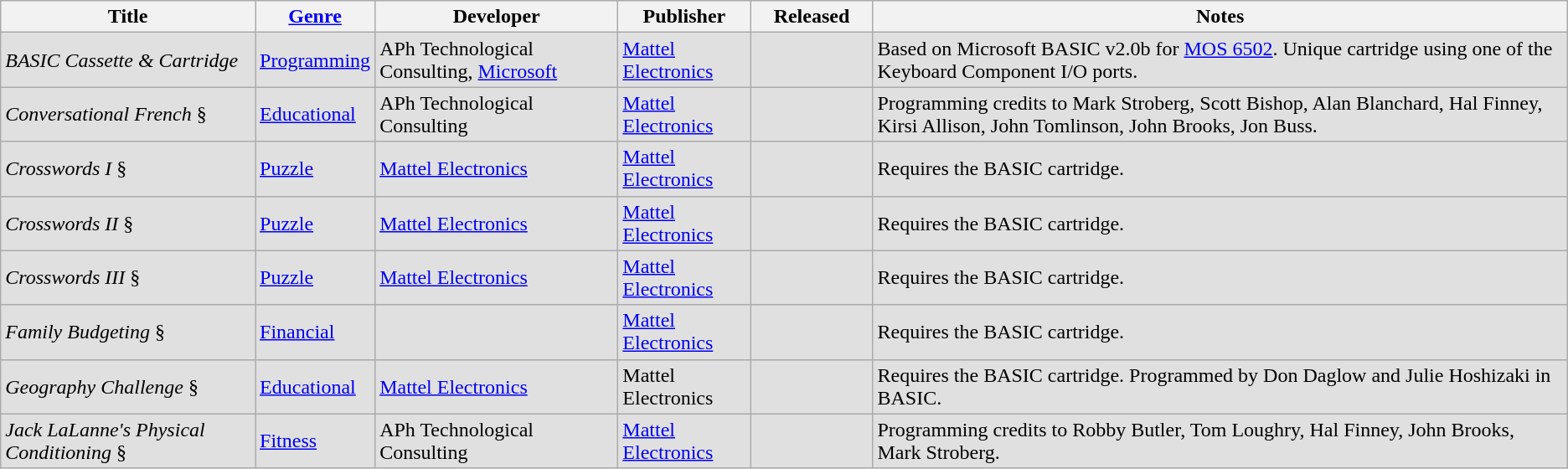<table class="wikitable sortable plainrowheaders" style="text-align:left;">
<tr>
<th style="min-width: 120px;">Title</th>
<th><a href='#'>Genre</a></th>
<th style="min-width: 75px;">Developer</th>
<th style="min-width: 75px;">Publisher</th>
<th style="min-width: 90px;">Released</th>
<th style="min-width: 150px;">Notes</th>
</tr>
<tr style="background:#e0e0e0">
<td><em>BASIC Cassette & Cartridge</em></td>
<td><a href='#'>Programming</a></td>
<td>APh Technological Consulting, <a href='#'>Microsoft</a></td>
<td><a href='#'>Mattel Electronics</a></td>
<td></td>
<td>Based on Microsoft BASIC v2.0b for <a href='#'>MOS 6502</a>.  Unique cartridge using one of the Keyboard Component I/O ports.</td>
</tr>
<tr style="background:#e0e0e0">
<td scope="row"><em>Conversational French</em> §</td>
<td><a href='#'>Educational</a></td>
<td>APh Technological Consulting</td>
<td><a href='#'>Mattel Electronics</a></td>
<td></td>
<td>Programming credits to Mark Stroberg, Scott Bishop, Alan Blanchard, Hal Finney, Kirsi Allison, John Tomlinson, John Brooks, Jon Buss.</td>
</tr>
<tr style="background:#e0e0e0">
<td scope="row"><em>Crosswords I</em> §</td>
<td><a href='#'>Puzzle</a></td>
<td><a href='#'>Mattel Electronics</a></td>
<td><a href='#'>Mattel Electronics</a></td>
<td></td>
<td>Requires the BASIC cartridge.</td>
</tr>
<tr style="background:#e0e0e0">
<td><em>Crosswords II</em> §</td>
<td><a href='#'>Puzzle</a></td>
<td><a href='#'>Mattel Electronics</a></td>
<td><a href='#'>Mattel Electronics</a></td>
<td></td>
<td>Requires the BASIC cartridge.</td>
</tr>
<tr style="background:#e0e0e0">
<td><em>Crosswords III</em> §</td>
<td><a href='#'>Puzzle</a></td>
<td><a href='#'>Mattel Electronics</a></td>
<td><a href='#'>Mattel Electronics</a></td>
<td></td>
<td>Requires the BASIC cartridge.</td>
</tr>
<tr style="background:#e0e0e0">
<td><em>Family Budgeting</em> §</td>
<td><a href='#'>Financial</a></td>
<td></td>
<td><a href='#'>Mattel Electronics</a></td>
<td></td>
<td>Requires the BASIC cartridge.</td>
</tr>
<tr style="background:#e0e0e0">
<td scope="row"><em>Geography Challenge</em> §</td>
<td><a href='#'>Educational</a></td>
<td><a href='#'>Mattel Electronics</a></td>
<td>Mattel Electronics</td>
<td></td>
<td>Requires the BASIC cartridge.  Programmed by Don Daglow and Julie Hoshizaki in BASIC.</td>
</tr>
<tr style="background:#e0e0e0">
<td scope="row"><em>Jack LaLanne's Physical Conditioning</em> §</td>
<td><a href='#'>Fitness</a></td>
<td>APh Technological Consulting</td>
<td><a href='#'>Mattel Electronics</a></td>
<td></td>
<td>Programming credits to Robby Butler, Tom Loughry, Hal Finney, John Brooks, Mark Stroberg.</td>
</tr>
</table>
